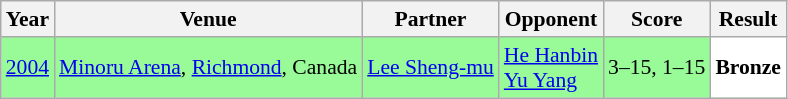<table class="sortable wikitable" style="font-size: 90%;">
<tr>
<th>Year</th>
<th>Venue</th>
<th>Partner</th>
<th>Opponent</th>
<th>Score</th>
<th>Result</th>
</tr>
<tr style="background:#98FB98">
<td align="center"><a href='#'>2004</a></td>
<td align="left"><a href='#'>Minoru Arena</a>, <a href='#'>Richmond</a>, Canada</td>
<td align="left"> <a href='#'>Lee Sheng-mu</a></td>
<td align="left"> <a href='#'>He Hanbin</a><br> <a href='#'>Yu Yang</a></td>
<td align="left">3–15, 1–15</td>
<td style="text-align:left; background:white"> <strong>Bronze</strong></td>
</tr>
</table>
